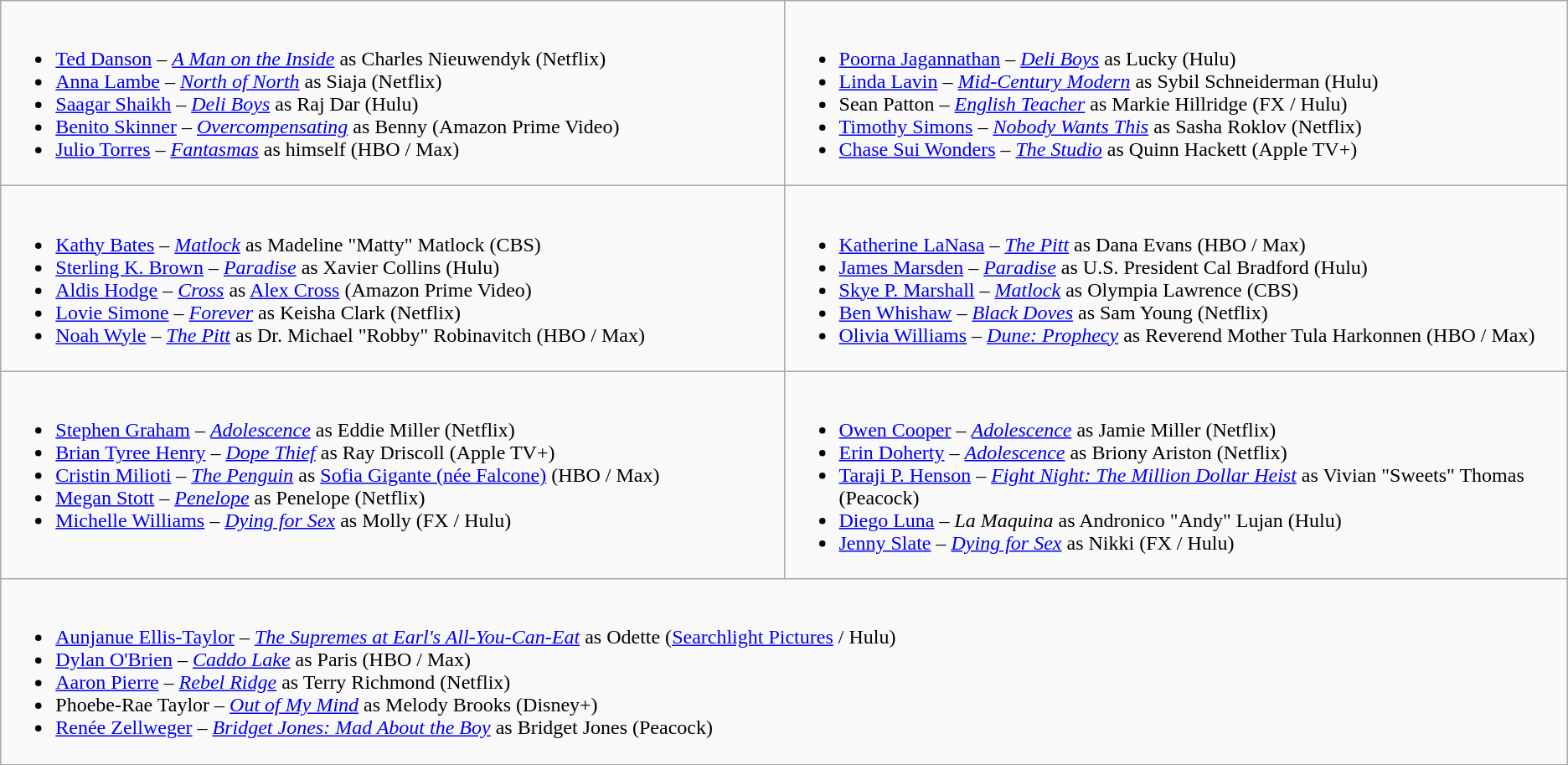<table class="wikitable" role="presentation">
<tr>
<td style="vertical-align:top; width:50%;"><br><ul><li><a href='#'>Ted Danson</a> – <em><a href='#'>A Man on the Inside</a></em> as Charles Nieuwendyk (Netflix)</li><li><a href='#'>Anna Lambe</a> – <em><a href='#'>North of North</a></em> as Siaja (Netflix)</li><li><a href='#'>Saagar Shaikh</a> – <em><a href='#'>Deli Boys</a></em> as Raj Dar (Hulu)</li><li><a href='#'>Benito Skinner</a> – <em><a href='#'>Overcompensating</a></em> as Benny (Amazon Prime Video)</li><li><a href='#'>Julio Torres</a> – <em><a href='#'>Fantasmas</a></em> as himself (HBO / Max)</li></ul></td>
<td style="vertical-align:top; width:50%;"><br><ul><li><a href='#'>Poorna Jagannathan</a> – <em><a href='#'>Deli Boys</a></em> as Lucky (Hulu)</li><li><a href='#'>Linda Lavin</a> – <em><a href='#'>Mid-Century Modern</a></em> as Sybil Schneiderman (Hulu)</li><li>Sean Patton – <em><a href='#'>English Teacher</a></em> as Markie Hillridge (FX / Hulu)</li><li><a href='#'>Timothy Simons</a> – <em><a href='#'>Nobody Wants This</a></em> as Sasha Roklov (Netflix)</li><li><a href='#'>Chase Sui Wonders</a> – <em><a href='#'>The Studio</a></em> as Quinn Hackett (Apple TV+)</li></ul></td>
</tr>
<tr>
<td style="vertical-align:top; width:50%;"><br><ul><li><a href='#'>Kathy Bates</a> – <em><a href='#'>Matlock</a></em> as Madeline "Matty" Matlock (CBS)</li><li><a href='#'>Sterling K. Brown</a> – <em><a href='#'>Paradise</a></em> as Xavier Collins (Hulu)</li><li><a href='#'>Aldis Hodge</a> – <em><a href='#'>Cross</a></em> as <a href='#'>Alex Cross</a> (Amazon Prime Video)</li><li><a href='#'>Lovie Simone</a> – <em><a href='#'>Forever</a></em> as Keisha Clark (Netflix)</li><li><a href='#'>Noah Wyle</a> – <em><a href='#'>The Pitt</a></em> as Dr. Michael "Robby" Robinavitch (HBO / Max)</li></ul></td>
<td style="vertical-align:top; width:50%;"><br><ul><li><a href='#'>Katherine LaNasa</a> – <em><a href='#'>The Pitt</a></em> as Dana Evans (HBO / Max)</li><li><a href='#'>James Marsden</a> – <em><a href='#'>Paradise</a></em> as U.S. President Cal Bradford (Hulu)</li><li><a href='#'>Skye P. Marshall</a> – <em><a href='#'>Matlock</a></em> as Olympia Lawrence (CBS)</li><li><a href='#'>Ben Whishaw</a> – <em><a href='#'>Black Doves</a></em> as Sam Young (Netflix)</li><li><a href='#'>Olivia Williams</a> – <em><a href='#'>Dune: Prophecy</a></em> as Reverend Mother Tula Harkonnen (HBO / Max)</li></ul></td>
</tr>
<tr>
<td style="vertical-align:top; width:50%;"><br><ul><li><a href='#'>Stephen Graham</a> – <em><a href='#'>Adolescence</a></em> as Eddie Miller (Netflix)</li><li><a href='#'>Brian Tyree Henry</a> – <em><a href='#'>Dope Thief</a></em> as Ray Driscoll (Apple TV+)</li><li><a href='#'>Cristin Milioti</a> – <em><a href='#'>The Penguin</a></em> as <a href='#'>Sofia Gigante (née Falcone)</a> (HBO / Max)</li><li><a href='#'>Megan Stott</a> – <em><a href='#'>Penelope</a></em> as Penelope (Netflix)</li><li><a href='#'>Michelle Williams</a> – <em><a href='#'>Dying for Sex</a></em> as Molly (FX / Hulu)</li></ul></td>
<td style="vertical-align:top; width:50%;"><br><ul><li><a href='#'>Owen Cooper</a> – <em><a href='#'>Adolescence</a></em> as Jamie Miller (Netflix)</li><li><a href='#'>Erin Doherty</a> – <em><a href='#'>Adolescence</a></em> as Briony Ariston (Netflix)</li><li><a href='#'>Taraji P. Henson</a> – <em><a href='#'>Fight Night: The Million Dollar Heist</a></em> as Vivian "Sweets" Thomas (Peacock)</li><li><a href='#'>Diego Luna</a> – <em>La Maquina</em> as Andronico "Andy" Lujan (Hulu)</li><li><a href='#'>Jenny Slate</a> – <em><a href='#'>Dying for Sex</a></em> as Nikki (FX / Hulu)</li></ul></td>
</tr>
<tr>
<td style="vertical-align:top; width:50%;" colspan="2"><br><ul><li><a href='#'>Aunjanue Ellis-Taylor</a> – <em><a href='#'>The Supremes at Earl's All-You-Can-Eat</a></em> as Odette (<a href='#'>Searchlight Pictures</a> / Hulu)</li><li><a href='#'>Dylan O'Brien</a> – <em><a href='#'>Caddo Lake</a></em> as Paris (HBO / Max)</li><li><a href='#'>Aaron Pierre</a> – <em><a href='#'>Rebel Ridge</a></em> as Terry Richmond (Netflix)</li><li>Phoebe-Rae Taylor – <em><a href='#'>Out of My Mind</a></em> as Melody Brooks (Disney+)</li><li><a href='#'>Renée Zellweger</a> – <em><a href='#'>Bridget Jones: Mad About the Boy</a></em> as Bridget Jones (Peacock)</li></ul></td>
</tr>
<tr>
</tr>
</table>
